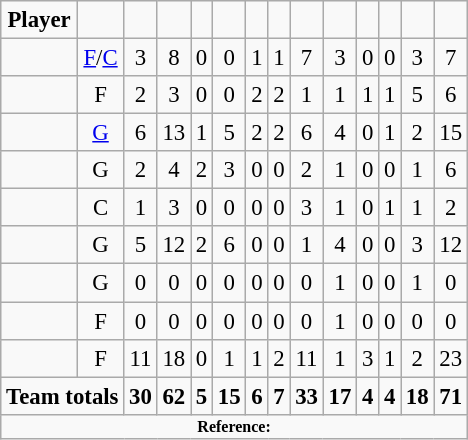<table class="wikitable sortable" style="text-align: center; font-size:95%">
<tr>
<td><strong>Player</strong></td>
<td><strong></strong></td>
<td><strong></strong></td>
<td><strong></strong></td>
<td><strong></strong></td>
<td><strong></strong></td>
<td><strong></strong></td>
<td><strong></strong></td>
<td><strong></strong></td>
<td><strong></strong></td>
<td><strong></strong></td>
<td><strong></strong></td>
<td><strong></strong></td>
<td><strong></strong></td>
</tr>
<tr>
<td></td>
<td><a href='#'>F</a>/<a href='#'>C</a></td>
<td>3</td>
<td>8</td>
<td>0</td>
<td>0</td>
<td>1</td>
<td>1</td>
<td>7</td>
<td>3</td>
<td>0</td>
<td>0</td>
<td>3</td>
<td>7</td>
</tr>
<tr>
<td></td>
<td>F</td>
<td>2</td>
<td>3</td>
<td>0</td>
<td>0</td>
<td>2</td>
<td>2</td>
<td>1</td>
<td>1</td>
<td>1</td>
<td>1</td>
<td>5</td>
<td>6</td>
</tr>
<tr>
<td></td>
<td><a href='#'>G</a></td>
<td>6</td>
<td>13</td>
<td>1</td>
<td>5</td>
<td>2</td>
<td>2</td>
<td>6</td>
<td>4</td>
<td>0</td>
<td>1</td>
<td>2</td>
<td>15</td>
</tr>
<tr>
<td></td>
<td>G</td>
<td>2</td>
<td>4</td>
<td>2</td>
<td>3</td>
<td>0</td>
<td>0</td>
<td>2</td>
<td>1</td>
<td>0</td>
<td>0</td>
<td>1</td>
<td>6</td>
</tr>
<tr>
<td></td>
<td>C</td>
<td>1</td>
<td>3</td>
<td>0</td>
<td>0</td>
<td>0</td>
<td>0</td>
<td>3</td>
<td>1</td>
<td>0</td>
<td>1</td>
<td>1</td>
<td>2</td>
</tr>
<tr>
<td></td>
<td>G</td>
<td>5</td>
<td>12</td>
<td>2</td>
<td>6</td>
<td>0</td>
<td>0</td>
<td>1</td>
<td>4</td>
<td>0</td>
<td>0</td>
<td>3</td>
<td>12</td>
</tr>
<tr>
<td></td>
<td>G</td>
<td>0</td>
<td>0</td>
<td>0</td>
<td>0</td>
<td>0</td>
<td>0</td>
<td>0</td>
<td>1</td>
<td>0</td>
<td>0</td>
<td>1</td>
<td>0</td>
</tr>
<tr>
<td></td>
<td>F</td>
<td>0</td>
<td>0</td>
<td>0</td>
<td>0</td>
<td>0</td>
<td>0</td>
<td>0</td>
<td>1</td>
<td>0</td>
<td>0</td>
<td>0</td>
<td>0</td>
</tr>
<tr>
<td></td>
<td>F</td>
<td>11</td>
<td>18</td>
<td>0</td>
<td>1</td>
<td>1</td>
<td>2</td>
<td>11</td>
<td>1</td>
<td>3</td>
<td>1</td>
<td>2</td>
<td>23</td>
</tr>
<tr class="sortbottom">
<td style="text-align:center;" colspan="2"><strong>Team totals</strong></td>
<td><strong>30</strong></td>
<td><strong>62</strong></td>
<td><strong>5</strong></td>
<td><strong>15</strong></td>
<td><strong>6</strong></td>
<td><strong>7</strong></td>
<td><strong>33</strong></td>
<td><strong>17</strong></td>
<td><strong>4</strong></td>
<td><strong>4</strong></td>
<td><strong>18</strong></td>
<td><strong>71</strong></td>
</tr>
<tr>
<td colspan="14" style="font-size: 8pt" align="center"><strong>Reference:</strong></td>
</tr>
</table>
